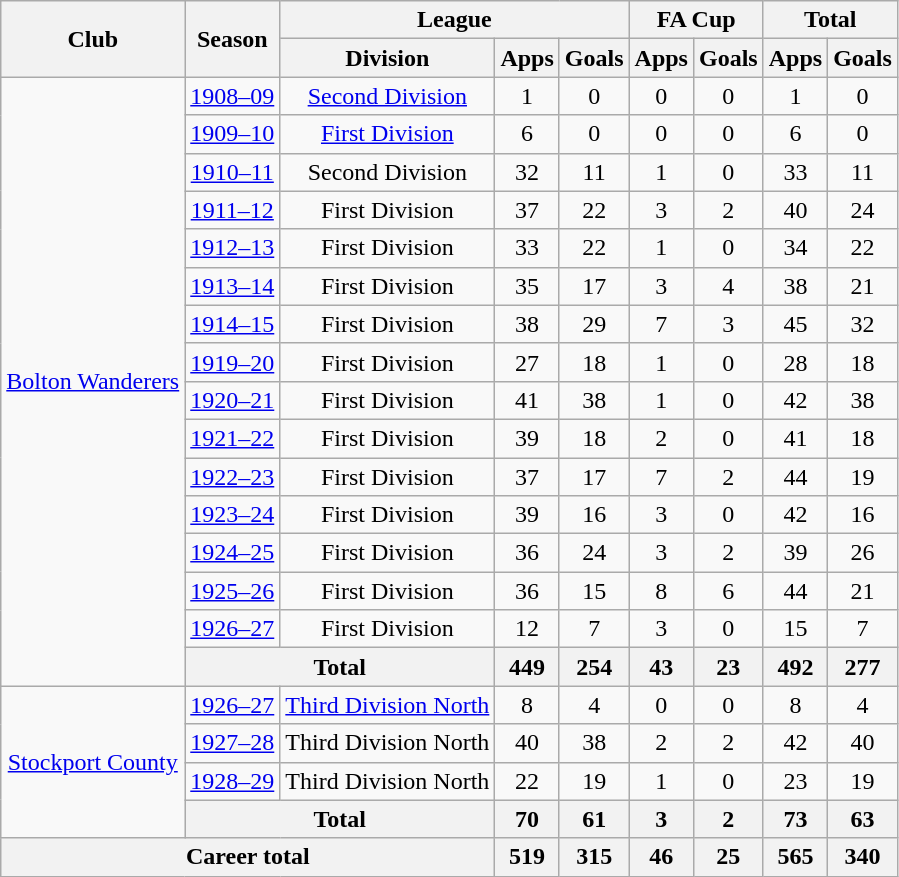<table class="wikitable" style="text-align: center;">
<tr>
<th rowspan="2">Club</th>
<th rowspan="2">Season</th>
<th colspan="3">League</th>
<th colspan="2">FA Cup</th>
<th colspan="2">Total</th>
</tr>
<tr>
<th>Division</th>
<th>Apps</th>
<th>Goals</th>
<th>Apps</th>
<th>Goals</th>
<th>Apps</th>
<th>Goals</th>
</tr>
<tr>
<td rowspan="16"><a href='#'>Bolton Wanderers</a></td>
<td><a href='#'>1908–09</a></td>
<td><a href='#'>Second Division</a></td>
<td>1</td>
<td>0</td>
<td>0</td>
<td>0</td>
<td>1</td>
<td>0</td>
</tr>
<tr>
<td><a href='#'>1909–10</a></td>
<td><a href='#'>First Division</a></td>
<td>6</td>
<td>0</td>
<td>0</td>
<td>0</td>
<td>6</td>
<td>0</td>
</tr>
<tr>
<td><a href='#'>1910–11</a></td>
<td>Second Division</td>
<td>32</td>
<td>11</td>
<td>1</td>
<td>0</td>
<td>33</td>
<td>11</td>
</tr>
<tr>
<td><a href='#'>1911–12</a></td>
<td>First Division</td>
<td>37</td>
<td>22</td>
<td>3</td>
<td>2</td>
<td>40</td>
<td>24</td>
</tr>
<tr>
<td><a href='#'>1912–13</a></td>
<td>First Division</td>
<td>33</td>
<td>22</td>
<td>1</td>
<td>0</td>
<td>34</td>
<td>22</td>
</tr>
<tr>
<td><a href='#'>1913–14</a></td>
<td>First Division</td>
<td>35</td>
<td>17</td>
<td>3</td>
<td>4</td>
<td>38</td>
<td>21</td>
</tr>
<tr>
<td><a href='#'>1914–15</a></td>
<td>First Division</td>
<td>38</td>
<td>29</td>
<td>7</td>
<td>3</td>
<td>45</td>
<td>32</td>
</tr>
<tr>
<td><a href='#'>1919–20</a></td>
<td>First Division</td>
<td>27</td>
<td>18</td>
<td>1</td>
<td>0</td>
<td>28</td>
<td>18</td>
</tr>
<tr>
<td><a href='#'>1920–21</a></td>
<td>First Division</td>
<td>41</td>
<td>38</td>
<td>1</td>
<td>0</td>
<td>42</td>
<td>38</td>
</tr>
<tr>
<td><a href='#'>1921–22</a></td>
<td>First Division</td>
<td>39</td>
<td>18</td>
<td>2</td>
<td>0</td>
<td>41</td>
<td>18</td>
</tr>
<tr>
<td><a href='#'>1922–23</a></td>
<td>First Division</td>
<td>37</td>
<td>17</td>
<td>7</td>
<td>2</td>
<td>44</td>
<td>19</td>
</tr>
<tr>
<td><a href='#'>1923–24</a></td>
<td>First Division</td>
<td>39</td>
<td>16</td>
<td>3</td>
<td>0</td>
<td>42</td>
<td>16</td>
</tr>
<tr>
<td><a href='#'>1924–25</a></td>
<td>First Division</td>
<td>36</td>
<td>24</td>
<td>3</td>
<td>2</td>
<td>39</td>
<td>26</td>
</tr>
<tr>
<td><a href='#'>1925–26</a></td>
<td>First Division</td>
<td>36</td>
<td>15</td>
<td>8</td>
<td>6</td>
<td>44</td>
<td>21</td>
</tr>
<tr>
<td><a href='#'>1926–27</a></td>
<td>First Division</td>
<td>12</td>
<td>7</td>
<td>3</td>
<td>0</td>
<td>15</td>
<td>7</td>
</tr>
<tr>
<th colspan="2">Total</th>
<th>449</th>
<th>254</th>
<th>43</th>
<th>23</th>
<th>492</th>
<th>277</th>
</tr>
<tr>
<td rowspan="4"><a href='#'>Stockport County</a></td>
<td><a href='#'>1926–27</a></td>
<td><a href='#'>Third Division North</a></td>
<td>8</td>
<td>4</td>
<td>0</td>
<td>0</td>
<td>8</td>
<td>4</td>
</tr>
<tr>
<td><a href='#'>1927–28</a></td>
<td>Third Division North</td>
<td>40</td>
<td>38</td>
<td>2</td>
<td>2</td>
<td>42</td>
<td>40</td>
</tr>
<tr>
<td><a href='#'>1928–29</a></td>
<td>Third Division North</td>
<td>22</td>
<td>19</td>
<td>1</td>
<td>0</td>
<td>23</td>
<td>19</td>
</tr>
<tr>
<th colspan="2">Total</th>
<th>70</th>
<th>61</th>
<th>3</th>
<th>2</th>
<th>73</th>
<th>63</th>
</tr>
<tr>
<th colspan="3">Career total</th>
<th>519</th>
<th>315</th>
<th>46</th>
<th>25</th>
<th>565</th>
<th>340</th>
</tr>
</table>
